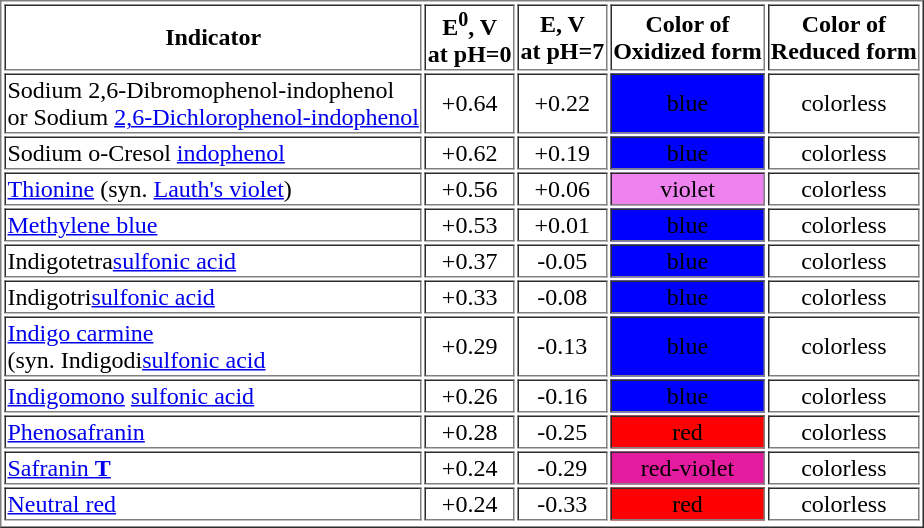<table border="1">
<tr>
<th>Indicator</th>
<th>E<sup>0</sup>, V<br>at pH=0</th>
<th>E, V<br>at pH=7</th>
<th>Color of<br>Oxidized form</th>
<th>Color of<br>Reduced form</th>
</tr>
<tr>
<td>Sodium 2,6-Dibromophenol-indophenol<br>or Sodium <a href='#'>2,6-Dichlorophenol-indophenol</a></td>
<td align=center bgcolor=white>+0.64</td>
<td align=center bgcolor=white>+0.22</td>
<td align=center bgcolor=blue>blue</td>
<td align=center bgcolor=white>colorless</td>
</tr>
<tr>
<td>Sodium o-Cresol <a href='#'>indophenol</a></td>
<td align=center bgcolor=white>+0.62</td>
<td align=center bgcolor=white>+0.19</td>
<td align=center bgcolor=blue>blue</td>
<td align=center bgcolor=white>colorless</td>
</tr>
<tr>
<td><a href='#'>Thionine</a> (syn. <a href='#'>Lauth's violet</a>)</td>
<td align=center bgcolor=white>+0.56</td>
<td align=center bgcolor=white>+0.06</td>
<td align=center bgcolor=violet>violet</td>
<td align=center bgcolor=white>colorless</td>
</tr>
<tr>
<td><a href='#'>Methylene blue</a></td>
<td align=center bgcolor=white>+0.53</td>
<td align=center bgcolor=white>+0.01</td>
<td align=center bgcolor=blue>blue</td>
<td align=center bgcolor=white>colorless</td>
</tr>
<tr>
<td>Indigotetra<a href='#'>sulfonic acid</a></td>
<td align=center bgcolor=white>+0.37</td>
<td align=center bgcolor=white>-0.05</td>
<td align=center bgcolor=blue>blue</td>
<td align=center bgcolor=white>colorless</td>
</tr>
<tr>
<td>Indigotri<a href='#'>sulfonic acid</a></td>
<td align=center bgcolor=white>+0.33</td>
<td align=center bgcolor=white>-0.08</td>
<td align=center bgcolor=blue>blue</td>
<td align=center bgcolor=white>colorless</td>
</tr>
<tr>
<td><a href='#'>Indigo carmine</a><br>(syn. Indigodi<a href='#'>sulfonic acid</a></td>
<td align=center bgcolor=white>+0.29</td>
<td align=center bgcolor=white>-0.13</td>
<td align=center bgcolor=blue>blue</td>
<td align=center bgcolor=white>colorless</td>
</tr>
<tr>
<td><a href='#'>Indigomono</a> <a href='#'>sulfonic acid</a></td>
<td align=center bgcolor=white>+0.26</td>
<td align=center bgcolor=white>-0.16</td>
<td align=center bgcolor=blue>blue</td>
<td align=center bgcolor=white>colorless</td>
</tr>
<tr>
<td><a href='#'>Phenosafranin</a></td>
<td align=center bgcolor=white>+0.28</td>
<td align=center bgcolor=white>-0.25</td>
<td align=center bgcolor=red>red</td>
<td align=center bgcolor=white>colorless</td>
</tr>
<tr>
<td><a href='#'>Safranin <strong>T</strong></a></td>
<td align=center bgcolor=white>+0.24</td>
<td align=center bgcolor=white>-0.29</td>
<td align=center bgcolor=#E41B9E>red-violet</td>
<td align=center bgcolor=white>colorless</td>
</tr>
<tr>
<td><a href='#'>Neutral red</a></td>
<td align=center bgcolor=white>+0.24</td>
<td align=center bgcolor=white>-0.33</td>
<td align=center bgcolor=red>red</td>
<td align=center bgcolor=white>colorless</td>
</tr>
<tr>
</tr>
</table>
